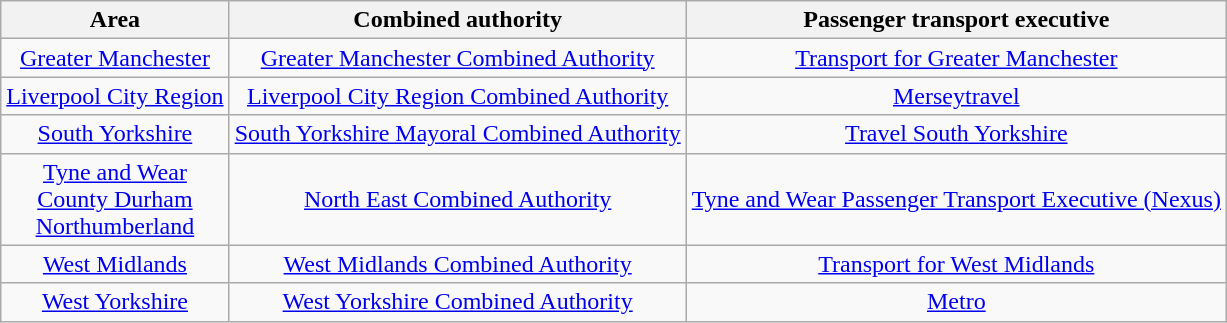<table class="wikitable">
<tr>
<th>Area</th>
<th>Combined authority</th>
<th>Passenger transport executive</th>
</tr>
<tr>
<td align="center"><a href='#'>Greater Manchester</a></td>
<td align="center"><a href='#'>Greater Manchester Combined Authority</a></td>
<td align="center"><a href='#'>Transport for Greater Manchester</a></td>
</tr>
<tr>
<td align="center"><a href='#'>Liverpool City Region</a></td>
<td align="center"><a href='#'>Liverpool City Region Combined Authority</a></td>
<td align="center"><a href='#'>Merseytravel</a></td>
</tr>
<tr>
<td align="center"><a href='#'>South Yorkshire</a></td>
<td align="center"><a href='#'>South Yorkshire Mayoral Combined Authority</a></td>
<td align="center"><a href='#'>Travel South Yorkshire</a></td>
</tr>
<tr>
<td align="center"><a href='#'>Tyne and Wear</a><br><a href='#'>County Durham</a><br><a href='#'>Northumberland</a></td>
<td align="center"><a href='#'>North East Combined Authority</a></td>
<td align="center"><a href='#'>Tyne and Wear Passenger Transport Executive (Nexus)</a></td>
</tr>
<tr>
<td align="center"><a href='#'>West Midlands</a></td>
<td align="center"><a href='#'>West Midlands Combined Authority</a></td>
<td align="center"><a href='#'>Transport for West Midlands</a></td>
</tr>
<tr>
<td align="center"><a href='#'>West Yorkshire</a></td>
<td align="center"><a href='#'>West Yorkshire Combined Authority</a></td>
<td align="center"><a href='#'>Metro</a></td>
</tr>
</table>
